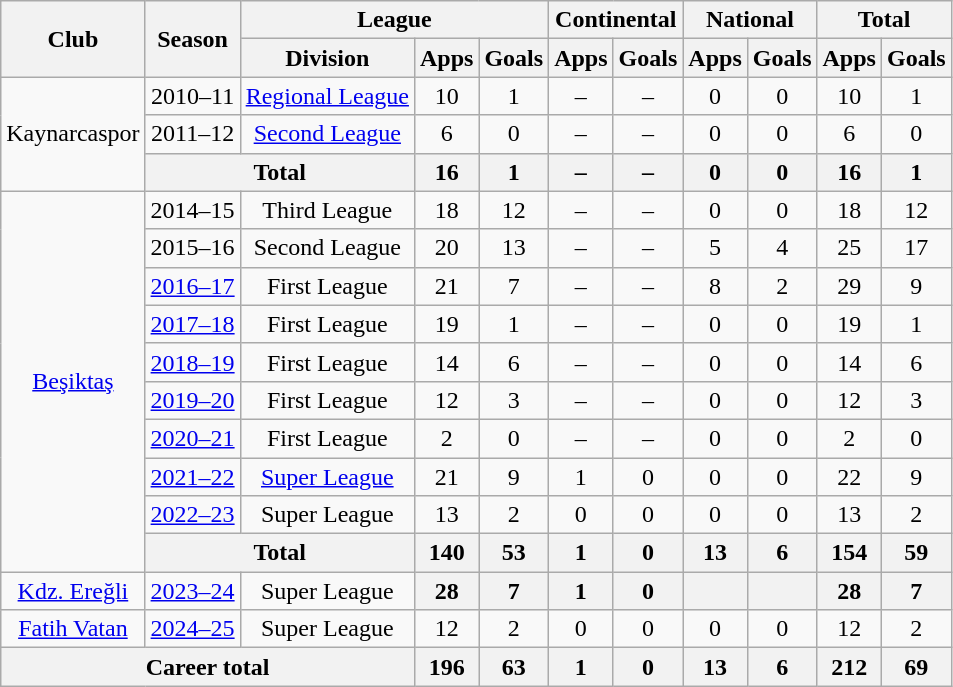<table class="wikitable" style="text-align: center;">
<tr>
<th rowspan="2">Club</th>
<th rowspan="2">Season</th>
<th colspan="3">League</th>
<th colspan="2">Continental</th>
<th colspan="2">National</th>
<th colspan="2">Total</th>
</tr>
<tr>
<th>Division</th>
<th>Apps</th>
<th>Goals</th>
<th>Apps</th>
<th>Goals</th>
<th>Apps</th>
<th>Goals</th>
<th>Apps</th>
<th>Goals</th>
</tr>
<tr>
<td rowspan=3>Kaynarcaspor</td>
<td>2010–11</td>
<td><a href='#'>Regional League</a></td>
<td>10</td>
<td>1</td>
<td>–</td>
<td>–</td>
<td>0</td>
<td>0</td>
<td>10</td>
<td>1</td>
</tr>
<tr>
<td>2011–12</td>
<td><a href='#'>Second League</a></td>
<td>6</td>
<td>0</td>
<td>–</td>
<td>–</td>
<td>0</td>
<td>0</td>
<td>6</td>
<td>0</td>
</tr>
<tr>
<th colspan="2">Total</th>
<th>16</th>
<th>1</th>
<th>–</th>
<th>–</th>
<th>0</th>
<th>0</th>
<th>16</th>
<th>1</th>
</tr>
<tr>
<td rowspan=10><a href='#'>Beşiktaş</a></td>
<td>2014–15</td>
<td>Third League</td>
<td>18</td>
<td>12</td>
<td>–</td>
<td>–</td>
<td>0</td>
<td>0</td>
<td>18</td>
<td>12</td>
</tr>
<tr>
<td>2015–16</td>
<td>Second League</td>
<td>20</td>
<td>13</td>
<td>–</td>
<td>–</td>
<td>5</td>
<td>4</td>
<td>25</td>
<td>17</td>
</tr>
<tr>
<td><a href='#'>2016–17</a></td>
<td>First League</td>
<td>21</td>
<td>7</td>
<td>–</td>
<td>–</td>
<td>8</td>
<td>2</td>
<td>29</td>
<td>9</td>
</tr>
<tr>
<td><a href='#'>2017–18</a></td>
<td>First League</td>
<td>19</td>
<td>1</td>
<td>–</td>
<td>–</td>
<td>0</td>
<td>0</td>
<td>19</td>
<td>1</td>
</tr>
<tr>
<td><a href='#'>2018–19</a></td>
<td>First League</td>
<td>14</td>
<td>6</td>
<td>–</td>
<td>–</td>
<td>0</td>
<td>0</td>
<td>14</td>
<td>6</td>
</tr>
<tr>
<td><a href='#'>2019–20</a></td>
<td>First League</td>
<td>12</td>
<td>3</td>
<td>–</td>
<td>–</td>
<td>0</td>
<td>0</td>
<td>12</td>
<td>3</td>
</tr>
<tr>
<td><a href='#'>2020–21</a></td>
<td>First League</td>
<td>2</td>
<td>0</td>
<td>–</td>
<td>–</td>
<td>0</td>
<td>0</td>
<td>2</td>
<td>0</td>
</tr>
<tr>
<td><a href='#'>2021–22</a></td>
<td><a href='#'>Super League</a></td>
<td>21</td>
<td>9</td>
<td>1</td>
<td>0</td>
<td>0</td>
<td>0</td>
<td>22</td>
<td>9</td>
</tr>
<tr>
<td><a href='#'>2022–23</a></td>
<td>Super League</td>
<td>13</td>
<td>2</td>
<td>0</td>
<td>0</td>
<td>0</td>
<td>0</td>
<td>13</td>
<td>2</td>
</tr>
<tr>
<th colspan="2">Total</th>
<th>140</th>
<th>53</th>
<th>1</th>
<th>0</th>
<th>13</th>
<th>6</th>
<th>154</th>
<th>59</th>
</tr>
<tr>
<td><a href='#'>Kdz. Ereğli</a></td>
<td><a href='#'>2023–24</a></td>
<td>Super League</td>
<th>28</th>
<th>7</th>
<th>1</th>
<th>0</th>
<th></th>
<th></th>
<th>28</th>
<th>7</th>
</tr>
<tr>
<td><a href='#'>Fatih Vatan</a></td>
<td><a href='#'>2024–25</a></td>
<td>Super League</td>
<td>12</td>
<td>2</td>
<td>0</td>
<td>0</td>
<td>0</td>
<td>0</td>
<td>12</td>
<td>2</td>
</tr>
<tr>
<th colspan="3">Career total</th>
<th>196</th>
<th>63</th>
<th>1</th>
<th>0</th>
<th>13</th>
<th>6</th>
<th>212</th>
<th>69</th>
</tr>
</table>
